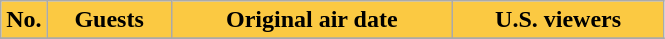<table class="wikitable plainrowheaders" width="%">
<tr>
<th style="background:#fbc942" width=7%>No.</th>
<th style="background:#fbc942">Guests</th>
<th style="background:#fbc942">Original air date</th>
<th style="background:#fbc942">U.S. viewers<br></th>
</tr>
<tr>
</tr>
</table>
